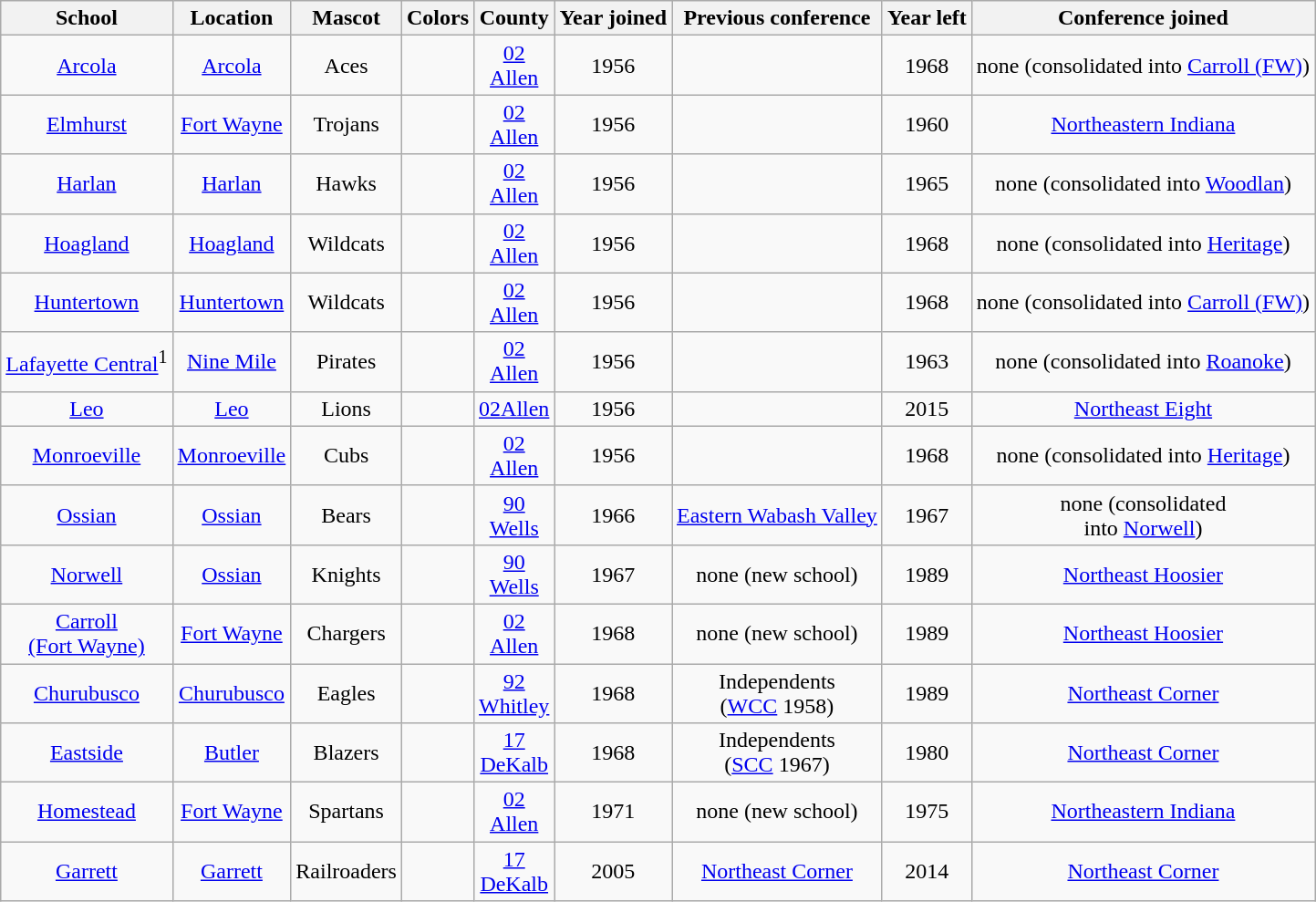<table class="wikitable" style="text-align:center">
<tr>
<th>School</th>
<th>Location</th>
<th>Mascot</th>
<th>Colors</th>
<th>County</th>
<th>Year joined</th>
<th>Previous conference</th>
<th>Year left</th>
<th>Conference joined</th>
</tr>
<tr>
<td><a href='#'>Arcola</a></td>
<td><a href='#'>Arcola</a></td>
<td>Aces</td>
<td> </td>
<td><a href='#'>02 <br> Allen</a></td>
<td>1956</td>
<td></td>
<td>1968</td>
<td>none (consolidated into <a href='#'>Carroll (FW)</a>)</td>
</tr>
<tr>
<td><a href='#'>Elmhurst</a></td>
<td><a href='#'>Fort Wayne</a></td>
<td>Trojans</td>
<td> </td>
<td><a href='#'>02 <br> Allen</a></td>
<td>1956</td>
<td></td>
<td>1960</td>
<td><a href='#'>Northeastern Indiana</a></td>
</tr>
<tr>
<td><a href='#'>Harlan</a></td>
<td><a href='#'>Harlan</a></td>
<td>Hawks</td>
<td> </td>
<td><a href='#'>02 <br> Allen</a></td>
<td>1956</td>
<td></td>
<td>1965</td>
<td>none (consolidated into <a href='#'>Woodlan</a>)</td>
</tr>
<tr>
<td><a href='#'>Hoagland</a></td>
<td><a href='#'>Hoagland</a></td>
<td>Wildcats</td>
<td> </td>
<td><a href='#'>02 <br> Allen</a></td>
<td>1956</td>
<td></td>
<td>1968</td>
<td>none (consolidated into <a href='#'>Heritage</a>)</td>
</tr>
<tr>
<td><a href='#'>Huntertown</a></td>
<td><a href='#'>Huntertown</a></td>
<td>Wildcats</td>
<td> </td>
<td><a href='#'>02 <br> Allen</a></td>
<td>1956</td>
<td></td>
<td>1968</td>
<td>none (consolidated into <a href='#'>Carroll (FW)</a>)</td>
</tr>
<tr>
<td><a href='#'>Lafayette Central</a><sup>1</sup></td>
<td><a href='#'>Nine Mile</a></td>
<td>Pirates</td>
<td> </td>
<td><a href='#'>02 <br> Allen</a></td>
<td>1956</td>
<td></td>
<td>1963</td>
<td>none (consolidated into <a href='#'>Roanoke</a>)</td>
</tr>
<tr>
<td><a href='#'>Leo</a></td>
<td><a href='#'>Leo</a></td>
<td>Lions</td>
<td> </td>
<td><a href='#'>02Allen</a></td>
<td>1956</td>
<td></td>
<td>2015</td>
<td><a href='#'>Northeast Eight</a></td>
</tr>
<tr>
<td><a href='#'>Monroeville</a></td>
<td><a href='#'>Monroeville</a></td>
<td>Cubs</td>
<td> </td>
<td><a href='#'>02 <br> Allen</a></td>
<td>1956</td>
<td></td>
<td>1968</td>
<td>none (consolidated into <a href='#'>Heritage</a>)</td>
</tr>
<tr>
<td><a href='#'>Ossian</a></td>
<td><a href='#'>Ossian</a></td>
<td>Bears</td>
<td>  </td>
<td><a href='#'>90 <br> Wells</a></td>
<td>1966</td>
<td><a href='#'>Eastern Wabash Valley</a></td>
<td>1967</td>
<td>none (consolidated<br>into <a href='#'>Norwell</a>)</td>
</tr>
<tr>
<td><a href='#'>Norwell</a></td>
<td><a href='#'>Ossian</a></td>
<td>Knights</td>
<td>  </td>
<td><a href='#'>90 <br> Wells</a></td>
<td>1967</td>
<td>none (new school)</td>
<td>1989</td>
<td><a href='#'>Northeast Hoosier</a></td>
</tr>
<tr>
<td><a href='#'>Carroll<br> (Fort Wayne)</a></td>
<td><a href='#'>Fort Wayne</a></td>
<td>Chargers</td>
<td> </td>
<td><a href='#'>02 <br> Allen</a></td>
<td>1968</td>
<td>none (new school)</td>
<td>1989</td>
<td><a href='#'>Northeast Hoosier</a></td>
</tr>
<tr>
<td><a href='#'>Churubusco</a></td>
<td><a href='#'>Churubusco</a></td>
<td>Eagles</td>
<td>  </td>
<td><a href='#'>92 <br> Whitley</a></td>
<td>1968</td>
<td>Independents<br>(<a href='#'>WCC</a> 1958)</td>
<td>1989</td>
<td><a href='#'>Northeast Corner</a></td>
</tr>
<tr>
<td><a href='#'>Eastside</a></td>
<td><a href='#'>Butler</a></td>
<td>Blazers</td>
<td> </td>
<td><a href='#'>17 <br> DeKalb</a></td>
<td>1968</td>
<td>Independents<br>(<a href='#'>SCC</a> 1967)</td>
<td>1980</td>
<td><a href='#'>Northeast Corner</a></td>
</tr>
<tr>
<td><a href='#'>Homestead</a></td>
<td><a href='#'>Fort Wayne</a></td>
<td>Spartans</td>
<td>  </td>
<td><a href='#'>02 <br> Allen</a></td>
<td>1971</td>
<td>none (new school)</td>
<td>1975</td>
<td><a href='#'>Northeastern Indiana</a></td>
</tr>
<tr>
<td><a href='#'>Garrett</a></td>
<td><a href='#'>Garrett</a></td>
<td>Railroaders</td>
<td>  </td>
<td><a href='#'>17 <br> DeKalb</a></td>
<td>2005</td>
<td><a href='#'>Northeast Corner</a></td>
<td>2014</td>
<td><a href='#'>Northeast Corner</a></td>
</tr>
</table>
